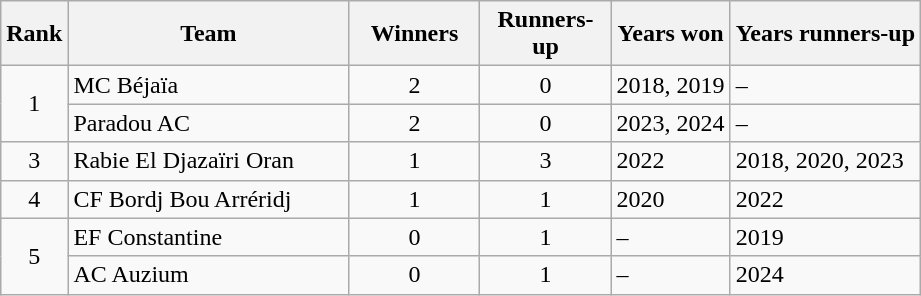<table class="wikitable" style="text-align: left;">
<tr>
<th>Rank</th>
<th width="180">Team</th>
<th width="80">Winners</th>
<th width="80">Runners-up</th>
<th>Years won</th>
<th>Years runners-up</th>
</tr>
<tr>
<td align=center rowspan=2>1</td>
<td>MC Béjaïa</td>
<td align=center>2</td>
<td align=center>0</td>
<td>2018, 2019</td>
<td>–</td>
</tr>
<tr>
<td>Paradou AC</td>
<td align=center>2</td>
<td align=center>0</td>
<td>2023, 2024</td>
<td>–</td>
</tr>
<tr>
<td align=center>3</td>
<td>Rabie El Djazaïri Oran</td>
<td align=center>1</td>
<td align=center>3</td>
<td>2022</td>
<td>2018, 2020, 2023</td>
</tr>
<tr>
<td align=center>4</td>
<td>CF Bordj Bou Arréridj</td>
<td align=center>1</td>
<td align=center>1</td>
<td>2020</td>
<td>2022</td>
</tr>
<tr>
<td align=center rowspan=2>5</td>
<td>EF Constantine</td>
<td align=center>0</td>
<td align=center>1</td>
<td>–</td>
<td>2019</td>
</tr>
<tr>
<td>AC Auzium</td>
<td align=center>0</td>
<td align=center>1</td>
<td>–</td>
<td>2024</td>
</tr>
</table>
